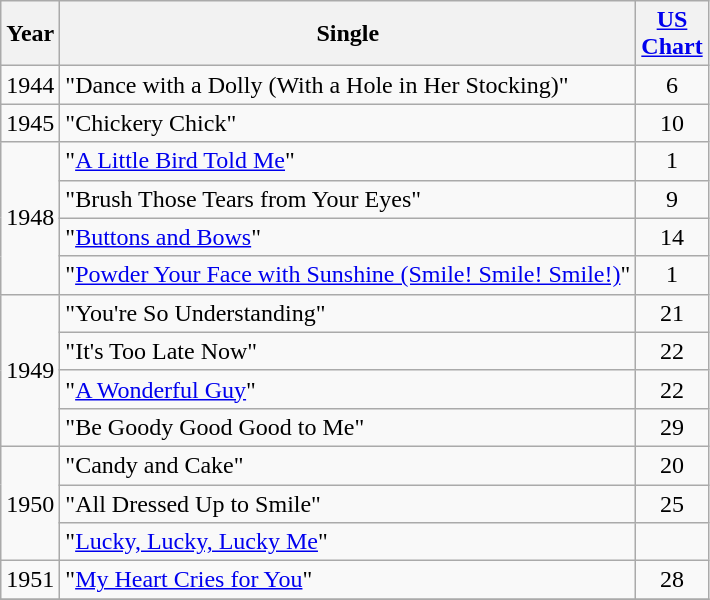<table class="wikitable">
<tr>
<th>Year</th>
<th>Single</th>
<th><a href='#'>US<br>Chart</a></th>
</tr>
<tr>
<td>1944</td>
<td>"Dance with a Dolly (With a Hole in Her Stocking)"</td>
<td align="center">6</td>
</tr>
<tr>
<td>1945</td>
<td>"Chickery Chick"</td>
<td align="center">10</td>
</tr>
<tr>
<td rowspan="4">1948</td>
<td>"<a href='#'>A Little Bird Told Me</a>"</td>
<td align="center">1</td>
</tr>
<tr>
<td>"Brush Those Tears from Your Eyes"</td>
<td align="center">9</td>
</tr>
<tr>
<td>"<a href='#'>Buttons and Bows</a>"</td>
<td align="center">14</td>
</tr>
<tr>
<td>"<a href='#'>Powder Your Face with Sunshine (Smile! Smile! Smile!)</a>"</td>
<td align="center">1</td>
</tr>
<tr>
<td rowspan="4">1949</td>
<td>"You're So Understanding"</td>
<td align="center">21</td>
</tr>
<tr>
<td>"It's Too Late Now"</td>
<td align="center">22</td>
</tr>
<tr>
<td>"<a href='#'>A Wonderful Guy</a>"</td>
<td align="center">22</td>
</tr>
<tr>
<td>"Be Goody Good Good to Me"</td>
<td align="center">29</td>
</tr>
<tr>
<td rowspan="3">1950</td>
<td>"Candy and Cake"</td>
<td align="center">20</td>
</tr>
<tr>
<td>"All Dressed Up to Smile"</td>
<td align="center">25</td>
</tr>
<tr>
<td>"<a href='#'>Lucky, Lucky, Lucky Me</a>"</td>
</tr>
<tr>
<td>1951</td>
<td>"<a href='#'>My Heart Cries for You</a>"</td>
<td align="center">28</td>
</tr>
<tr>
</tr>
</table>
